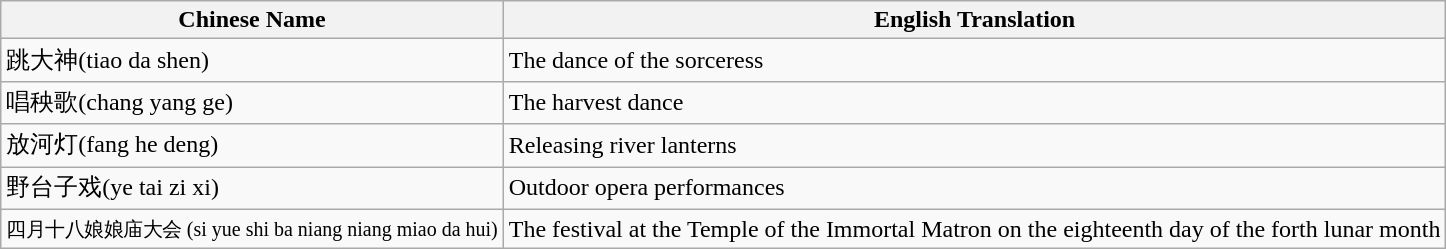<table class="wikitable">
<tr>
<th>Chinese Name</th>
<th>English Translation</th>
</tr>
<tr>
<td>跳大神(tiao da shen)</td>
<td>The dance of the sorceress</td>
</tr>
<tr>
<td>唱秧歌(chang yang ge)</td>
<td>The harvest dance</td>
</tr>
<tr>
<td>放河灯(fang he deng)</td>
<td>Releasing river lanterns</td>
</tr>
<tr>
<td>野台子戏(ye tai zi xi)</td>
<td>Outdoor opera performances</td>
</tr>
<tr>
<td><small>四月十八娘娘庙大会 (si yue shi ba niang niang miao da hui)</small></td>
<td>The festival at the Temple of the Immortal Matron on the eighteenth day of the forth lunar month</td>
</tr>
</table>
